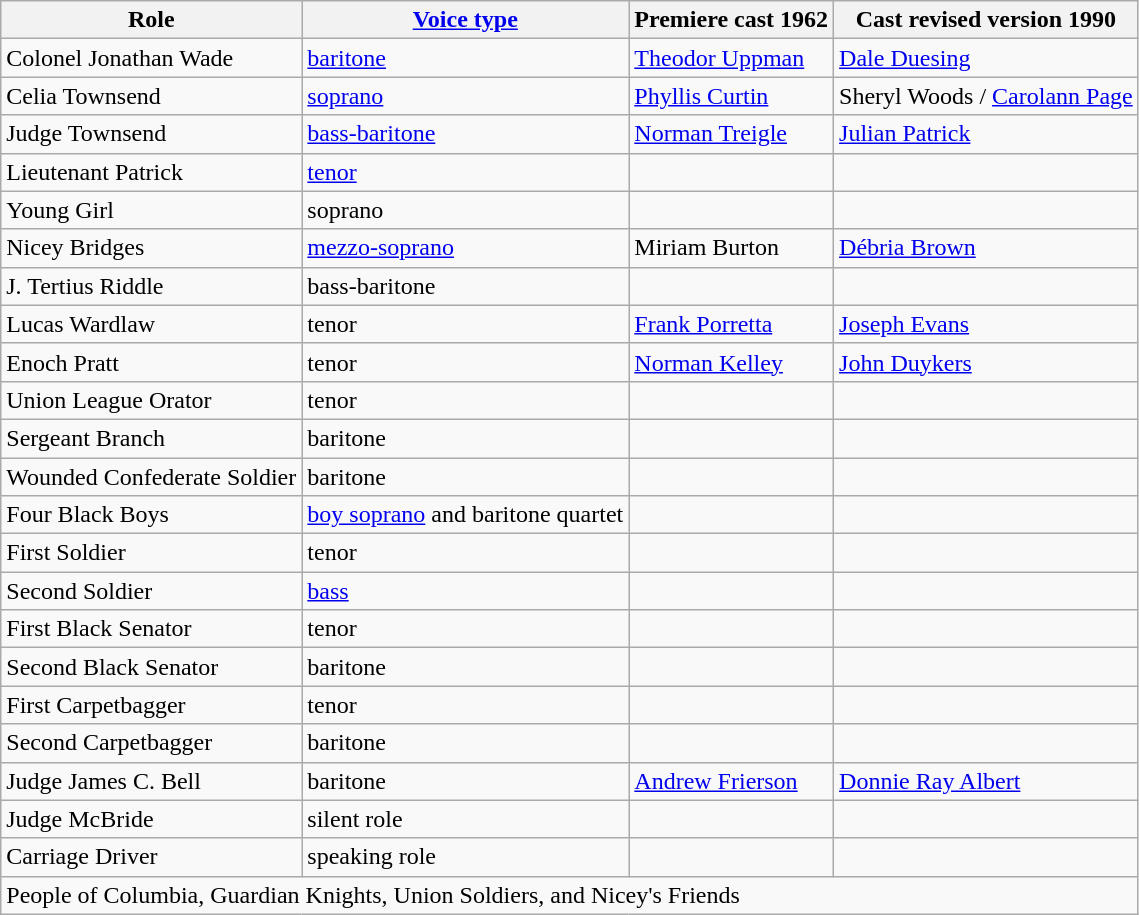<table class="wikitable">
<tr>
<th>Role</th>
<th><a href='#'>Voice type</a></th>
<th>Premiere cast 1962</th>
<th>Cast revised version 1990</th>
</tr>
<tr>
<td>Colonel Jonathan Wade</td>
<td><a href='#'>baritone</a></td>
<td><a href='#'>Theodor Uppman</a></td>
<td><a href='#'>Dale Duesing</a></td>
</tr>
<tr>
<td>Celia Townsend</td>
<td><a href='#'>soprano</a></td>
<td><a href='#'>Phyllis Curtin</a></td>
<td>Sheryl Woods / <a href='#'>Carolann Page</a></td>
</tr>
<tr>
<td>Judge Townsend</td>
<td><a href='#'>bass-baritone</a></td>
<td><a href='#'>Norman Treigle</a></td>
<td><a href='#'>Julian Patrick</a></td>
</tr>
<tr>
<td>Lieutenant Patrick</td>
<td><a href='#'>tenor</a></td>
<td></td>
<td></td>
</tr>
<tr>
<td>Young Girl</td>
<td>soprano</td>
<td></td>
<td></td>
</tr>
<tr>
<td>Nicey Bridges</td>
<td><a href='#'>mezzo-soprano</a></td>
<td>Miriam Burton</td>
<td><a href='#'>Débria Brown</a></td>
</tr>
<tr>
<td>J. Tertius Riddle</td>
<td>bass-baritone</td>
<td></td>
<td></td>
</tr>
<tr>
<td>Lucas Wardlaw</td>
<td>tenor</td>
<td><a href='#'>Frank Porretta</a></td>
<td><a href='#'>Joseph Evans</a></td>
</tr>
<tr>
<td>Enoch Pratt</td>
<td>tenor</td>
<td><a href='#'>Norman Kelley</a></td>
<td><a href='#'>John Duykers</a></td>
</tr>
<tr>
<td>Union League Orator</td>
<td>tenor</td>
<td></td>
<td></td>
</tr>
<tr>
<td>Sergeant Branch</td>
<td>baritone</td>
<td></td>
<td></td>
</tr>
<tr>
<td>Wounded Confederate Soldier</td>
<td>baritone</td>
<td></td>
<td></td>
</tr>
<tr>
<td>Four Black Boys</td>
<td><a href='#'>boy soprano</a> and baritone quartet</td>
<td></td>
<td></td>
</tr>
<tr>
<td>First Soldier</td>
<td>tenor</td>
<td></td>
<td></td>
</tr>
<tr>
<td>Second Soldier</td>
<td><a href='#'>bass</a></td>
<td></td>
<td></td>
</tr>
<tr>
<td>First Black Senator</td>
<td>tenor</td>
<td></td>
<td></td>
</tr>
<tr>
<td>Second Black Senator</td>
<td>baritone</td>
<td></td>
<td></td>
</tr>
<tr>
<td>First Carpetbagger</td>
<td>tenor</td>
<td></td>
<td></td>
</tr>
<tr>
<td>Second Carpetbagger</td>
<td>baritone</td>
<td></td>
<td></td>
</tr>
<tr>
<td>Judge James C. Bell</td>
<td>baritone</td>
<td><a href='#'>Andrew Frierson</a></td>
<td><a href='#'>Donnie Ray Albert</a></td>
</tr>
<tr>
<td>Judge McBride</td>
<td>silent role</td>
<td></td>
<td></td>
</tr>
<tr>
<td>Carriage Driver</td>
<td>speaking role</td>
<td></td>
<td></td>
</tr>
<tr>
<td colspan = 4>People of Columbia, Guardian Knights, Union Soldiers, and Nicey's Friends</td>
</tr>
</table>
